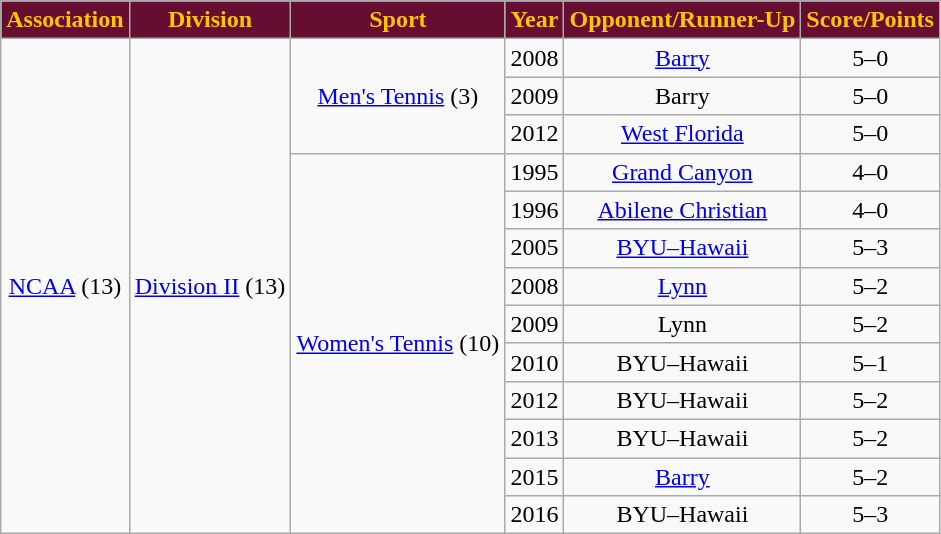<table class="wikitable">
<tr>
<th style="background:#660E31; color:#FFC400;">Association</th>
<th style="background:#660E31; color:#FFC400;">Division</th>
<th style="background:#660E31; color:#FFC400;">Sport</th>
<th style="background:#660E31; color:#FFC400;">Year</th>
<th style="background:#660E31; color:#FFC400;">Opponent/Runner-Up</th>
<th style="background:#660E31; color:#FFC400;">Score/Points</th>
</tr>
<tr align="center">
<td rowspan="13"><a href='#'>NCAA</a> (13)</td>
<td rowspan="13"><a href='#'>Division II</a> (13)</td>
<td rowspan="3"><a href='#'>Men's Tennis</a> (3)</td>
<td>2008</td>
<td><a href='#'>Barry</a></td>
<td>5–0</td>
</tr>
<tr align="center">
<td>2009</td>
<td>Barry</td>
<td>5–0</td>
</tr>
<tr align="center">
<td>2012</td>
<td><a href='#'>West Florida</a></td>
<td>5–0</td>
</tr>
<tr align="center">
<td rowspan="10"><a href='#'>Women's Tennis</a> (10)</td>
<td>1995</td>
<td><a href='#'>Grand Canyon</a></td>
<td>4–0</td>
</tr>
<tr align="center">
<td>1996</td>
<td><a href='#'>Abilene Christian</a></td>
<td>4–0</td>
</tr>
<tr align="center">
<td>2005</td>
<td><a href='#'>BYU–Hawaii</a></td>
<td>5–3</td>
</tr>
<tr align="center">
<td>2008</td>
<td><a href='#'>Lynn</a></td>
<td>5–2</td>
</tr>
<tr align="center">
<td>2009</td>
<td>Lynn</td>
<td>5–2</td>
</tr>
<tr align="center">
<td>2010</td>
<td>BYU–Hawaii</td>
<td>5–1</td>
</tr>
<tr align="center">
<td>2012</td>
<td>BYU–Hawaii</td>
<td>5–2</td>
</tr>
<tr align="center">
<td>2013</td>
<td>BYU–Hawaii</td>
<td>5–2</td>
</tr>
<tr align="center">
<td>2015</td>
<td><a href='#'>Barry</a></td>
<td>5–2</td>
</tr>
<tr align="center">
<td>2016</td>
<td>BYU–Hawaii</td>
<td>5–3</td>
</tr>
</table>
